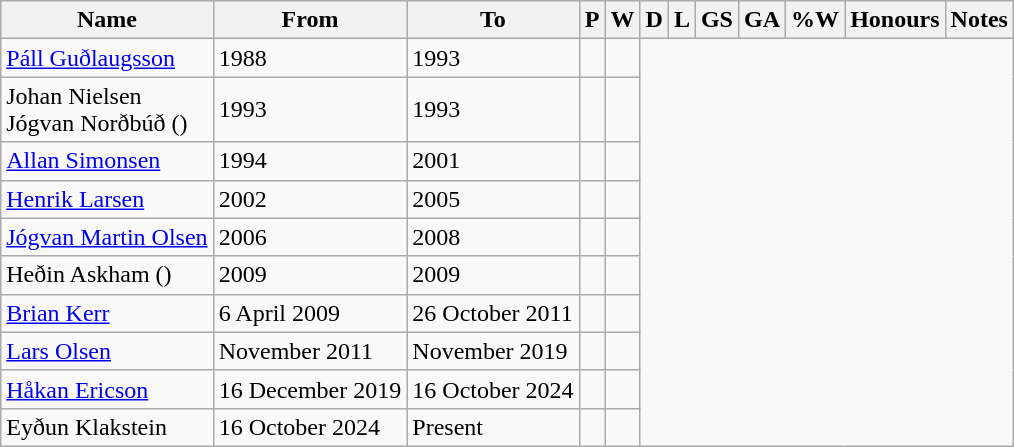<table class="wikitable sortable" style="text-align: center">
<tr>
<th>Name</th>
<th class="unsortable">From</th>
<th class="unsortable">To</th>
<th abbr="TOTAL OF MATCHES PLAYED">P</th>
<th abbr="MATCHES WON">W</th>
<th abbr="MATCHES DRAWN">D</th>
<th abbr="MATCHES LOST">L</th>
<th abbr="GOALS SCORED">GS</th>
<th abbr="GOAL AGAINST">GA</th>
<th abbr="PERCENTAGE OF MATCHES WON">%W</th>
<th abbr="HONOURS">Honours</th>
<th abbr="NOTES">Notes</th>
</tr>
<tr>
<td align=left> <a href='#'>Páll Guðlaugsson</a></td>
<td align=left>1988</td>
<td align=left>1993<br></td>
<td style="text-align:left;font-size:smaller"></td>
<td></td>
</tr>
<tr>
<td align=left> Johan Nielsen <br>  Jógvan Norðbúð ()</td>
<td align=left>1993</td>
<td align=left>1993<br></td>
<td style="text-align:left;font-size:smaller"></td>
<td></td>
</tr>
<tr>
<td align=left> <a href='#'>Allan Simonsen</a></td>
<td align=left>1994</td>
<td align=left>2001<br></td>
<td style="text-align:left;font-size:smaller"></td>
<td></td>
</tr>
<tr>
<td align=left> <a href='#'>Henrik Larsen</a></td>
<td align=left>2002</td>
<td align=left>2005<br></td>
<td style="text-align:left;font-size:smaller"></td>
<td></td>
</tr>
<tr>
<td align=left> <a href='#'>Jógvan Martin Olsen</a></td>
<td align=left>2006</td>
<td align=left>2008<br></td>
<td style="text-align:left;font-size:smaller"></td>
<td></td>
</tr>
<tr>
<td align=left> Heðin Askham ()</td>
<td align=left>2009</td>
<td align=left>2009<br></td>
<td style="text-align:left;font-size:smaller"></td>
<td></td>
</tr>
<tr>
<td align=left> <a href='#'>Brian Kerr</a></td>
<td align=left>6 April 2009</td>
<td align=left>26 October 2011<br></td>
<td style="text-align:left;font-size:smaller"></td>
<td></td>
</tr>
<tr>
<td align=left> <a href='#'>Lars Olsen</a></td>
<td align=left>November 2011</td>
<td align=left>November 2019<br></td>
<td style="text-align:left;font-size:smaller"></td>
<td></td>
</tr>
<tr>
<td align=left> <a href='#'>Håkan Ericson</a></td>
<td align=left>16 December 2019</td>
<td align=left>16 October 2024<br></td>
<td style="text-align:left;font-size:smaller"></td>
<td></td>
</tr>
<tr>
<td align=left> Eyðun Klakstein</td>
<td align=left>16 October 2024</td>
<td align=left>Present<br></td>
<td style="text-align:left;font-size:smaller"></td>
<td></td>
</tr>
</table>
